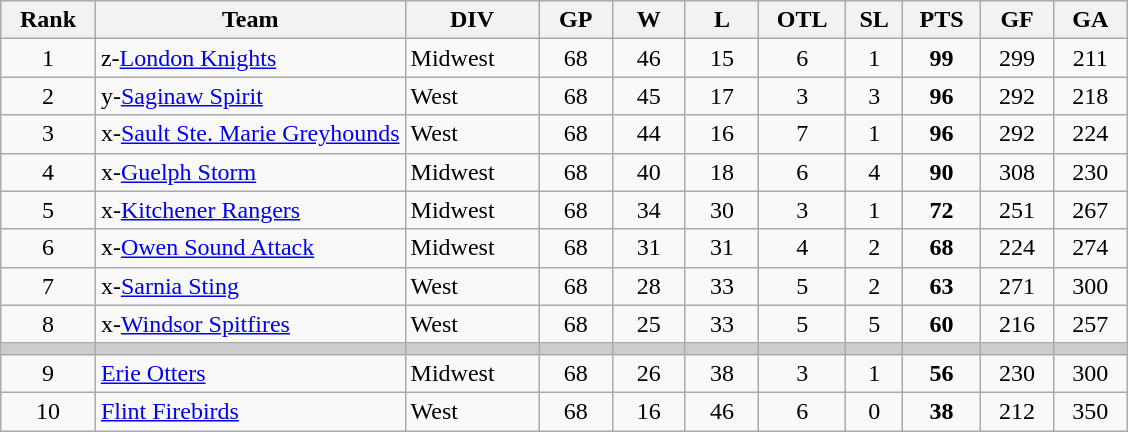<table class="wikitable sortable" style="text-align:center">
<tr>
<th>Rank</th>
<th width="27.5%">Team</th>
<th>DIV</th>
<th width="6.5%">GP</th>
<th width="6.5%">W</th>
<th width="6.5%">L</th>
<th>OTL</th>
<th>SL</th>
<th>PTS</th>
<th width="6.5%">GF</th>
<th width="6.5%">GA</th>
</tr>
<tr>
<td>1</td>
<td align=left>z-<a href='#'>London Knights</a></td>
<td align=left>Midwest</td>
<td>68</td>
<td>46</td>
<td>15</td>
<td>6</td>
<td>1</td>
<td><strong>99</strong></td>
<td>299</td>
<td>211</td>
</tr>
<tr>
<td>2</td>
<td align=left>y-<a href='#'>Saginaw Spirit</a></td>
<td align=left>West</td>
<td>68</td>
<td>45</td>
<td>17</td>
<td>3</td>
<td>3</td>
<td><strong>96</strong></td>
<td>292</td>
<td>218</td>
</tr>
<tr>
<td>3</td>
<td align=left>x-<a href='#'>Sault Ste. Marie Greyhounds</a></td>
<td align=left>West</td>
<td>68</td>
<td>44</td>
<td>16</td>
<td>7</td>
<td>1</td>
<td><strong>96</strong></td>
<td>292</td>
<td>224</td>
</tr>
<tr>
<td>4</td>
<td align=left>x-<a href='#'>Guelph Storm</a></td>
<td align=left>Midwest</td>
<td>68</td>
<td>40</td>
<td>18</td>
<td>6</td>
<td>4</td>
<td><strong>90</strong></td>
<td>308</td>
<td>230</td>
</tr>
<tr>
<td>5</td>
<td align=left>x-<a href='#'>Kitchener Rangers</a></td>
<td align=left>Midwest</td>
<td>68</td>
<td>34</td>
<td>30</td>
<td>3</td>
<td>1</td>
<td><strong>72</strong></td>
<td>251</td>
<td>267</td>
</tr>
<tr>
<td>6</td>
<td align=left>x-<a href='#'>Owen Sound Attack</a></td>
<td align=left>Midwest</td>
<td>68</td>
<td>31</td>
<td>31</td>
<td>4</td>
<td>2</td>
<td><strong>68</strong></td>
<td>224</td>
<td>274</td>
</tr>
<tr>
<td>7</td>
<td align=left>x-<a href='#'>Sarnia Sting</a></td>
<td align=left>West</td>
<td>68</td>
<td>28</td>
<td>33</td>
<td>5</td>
<td>2</td>
<td><strong>63</strong></td>
<td>271</td>
<td>300</td>
</tr>
<tr>
<td>8</td>
<td align=left>x-<a href='#'>Windsor Spitfires</a></td>
<td align=left>West</td>
<td>68</td>
<td>25</td>
<td>33</td>
<td>5</td>
<td>5</td>
<td><strong>60</strong></td>
<td>216</td>
<td>257</td>
</tr>
<tr style="background-color:#cccccc;">
<td></td>
<td></td>
<td></td>
<td></td>
<td></td>
<td></td>
<td></td>
<td></td>
<td></td>
<td></td>
<td></td>
</tr>
<tr>
<td>9</td>
<td align=left><a href='#'>Erie Otters</a></td>
<td align=left>Midwest</td>
<td>68</td>
<td>26</td>
<td>38</td>
<td>3</td>
<td>1</td>
<td><strong>56</strong></td>
<td>230</td>
<td>300</td>
</tr>
<tr>
<td>10</td>
<td align=left><a href='#'>Flint Firebirds</a></td>
<td align=left>West</td>
<td>68</td>
<td>16</td>
<td>46</td>
<td>6</td>
<td>0</td>
<td><strong>38</strong></td>
<td>212</td>
<td>350</td>
</tr>
</table>
